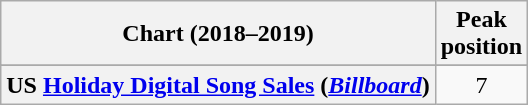<table class="wikitable sortable plainrowheaders" style="text-align:center">
<tr>
<th scope="col">Chart (2018–2019)</th>
<th scope="col">Peak<br>position</th>
</tr>
<tr>
</tr>
<tr>
</tr>
<tr>
</tr>
<tr>
</tr>
<tr>
<th scope="row">US <a href='#'>Holiday Digital Song Sales</a> (<em><a href='#'>Billboard</a></em>)</th>
<td>7</td>
</tr>
</table>
